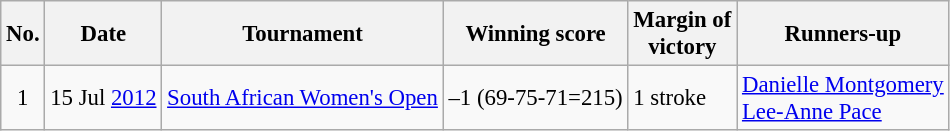<table class="wikitable" style="font-size:95%;">
<tr>
<th>No.</th>
<th>Date</th>
<th>Tournament</th>
<th>Winning score</th>
<th>Margin of<br>victory</th>
<th>Runners-up</th>
</tr>
<tr>
<td align=center>1</td>
<td align=right>15 Jul <a href='#'>2012</a></td>
<td><a href='#'>South African Women's Open</a></td>
<td align=right>–1 (69-75-71=215)</td>
<td>1 stroke</td>
<td> <a href='#'>Danielle Montgomery</a><br> <a href='#'>Lee-Anne Pace</a></td>
</tr>
</table>
